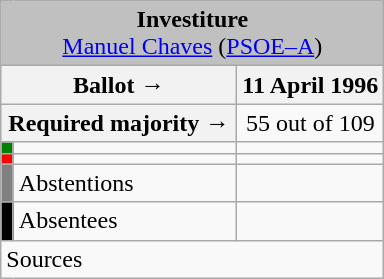<table class="wikitable" style="text-align:center;">
<tr>
<td colspan="3" align="center" bgcolor="#C0C0C0"><strong>Investiture</strong><br><a href='#'>Manuel Chaves</a> (<a href='#'>PSOE–A</a>)</td>
</tr>
<tr>
<th colspan="2" width="150px">Ballot →</th>
<th>11 April 1996</th>
</tr>
<tr>
<th colspan="2">Required majority →</th>
<td>55 out of 109 </td>
</tr>
<tr>
<th width="1px" style="background:green;"></th>
<td align="left"></td>
<td></td>
</tr>
<tr>
<th style="color:inherit;background:red;"></th>
<td align="left"></td>
<td></td>
</tr>
<tr>
<th style="color:inherit;background:gray;"></th>
<td align="left"><span>Abstentions</span></td>
<td></td>
</tr>
<tr>
<th style="color:inherit;background:black;"></th>
<td align="left"><span>Absentees</span></td>
<td></td>
</tr>
<tr>
<td align="left" colspan="3">Sources</td>
</tr>
</table>
